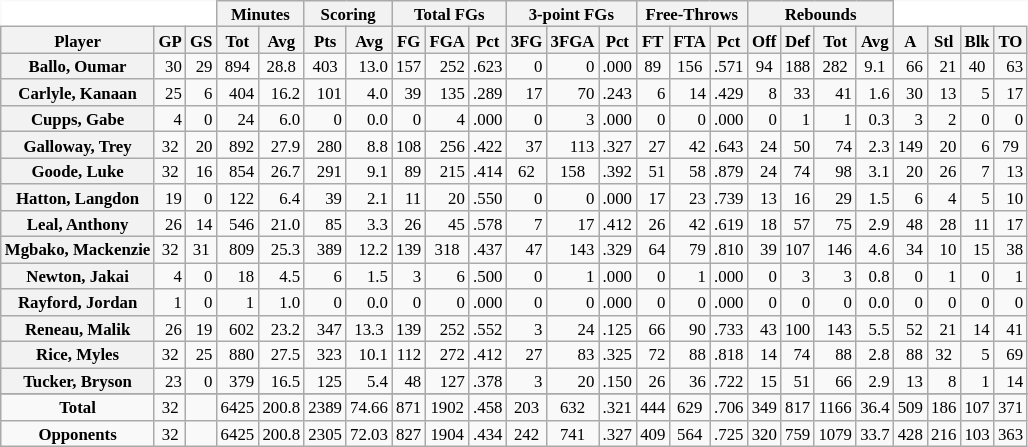<table class="wikitable sortable" border="1" style="font-size:70%;">
<tr>
<th colspan="3" style="border-top-style:hidden; border-left-style:hidden; background: white;"></th>
<th colspan="2" style=>Minutes</th>
<th colspan="2" style=>Scoring</th>
<th colspan="3" style=>Total FGs</th>
<th colspan="3" style=>3-point FGs</th>
<th colspan="3" style=>Free-Throws</th>
<th colspan="4" style=>Rebounds</th>
<th colspan="4" style="border-top-style:hidden; border-right-style:hidden; background: white;"></th>
</tr>
<tr>
<th scope="col" style=>Player</th>
<th scope="col" style=>GP</th>
<th scope="col" style=>GS</th>
<th scope="col" style=>Tot</th>
<th scope="col" style=>Avg</th>
<th scope="col" style=>Pts</th>
<th scope="col" style=>Avg</th>
<th scope="col" style=>FG</th>
<th scope="col" style=>FGA</th>
<th scope="col" style=>Pct</th>
<th scope="col" style=>3FG</th>
<th scope="col" style=>3FGA</th>
<th scope="col" style=>Pct</th>
<th scope="col" style=>FT</th>
<th scope="col" style=>FTA</th>
<th scope="col" style=>Pct</th>
<th scope="col" style=>Off</th>
<th scope="col" style=>Def</th>
<th scope="col" style=>Tot</th>
<th scope="col" style=>Avg</th>
<th scope="col" style=>A</th>
<th scope="col" style=>Stl</th>
<th scope="col" style=>Blk</th>
<th scope="col" style=>TO</th>
</tr>
<tr>
<th style=white-space:nowrap>Ballo, Oumar</th>
<td align="right">30</td>
<td align="right">29</td>
<td align="center" style=>894</td>
<td align="center" style=>28.8</td>
<td align="center" style=>403</td>
<td align="right">13.0</td>
<td align="center" style=>157</td>
<td align="right">252</td>
<td align="center" style=>.623</td>
<td align="right">0</td>
<td align="right">0</td>
<td align="right">.000</td>
<td align="center" style=>89</td>
<td align="center" style=>156</td>
<td align="right">.571</td>
<td align="center" style=>94</td>
<td align="center" style=>188</td>
<td align="center" style=>282</td>
<td align="center" style=>9.1</td>
<td align="right">66</td>
<td align="right">21</td>
<td align="center" style=>40</td>
<td align="right">63</td>
</tr>
<tr>
<th style=white-space:nowrap>Carlyle, Kanaan</th>
<td align="right">25</td>
<td align="right">6</td>
<td align="right">404</td>
<td align="right">16.2</td>
<td align="right">101</td>
<td align="right">4.0</td>
<td align="right">39</td>
<td align="right">135</td>
<td align="right">.289</td>
<td align="right">17</td>
<td align="right">70</td>
<td align="right">.243</td>
<td align="right">6</td>
<td align="right">14</td>
<td align="right">.429</td>
<td align="right">8</td>
<td align="right">33</td>
<td align="right">41</td>
<td align="right">1.6</td>
<td align="right">30</td>
<td align="right">13</td>
<td align="right">5</td>
<td align="right">17</td>
</tr>
<tr>
<th style=white-space:nowrap>Cupps, Gabe</th>
<td align="right">4</td>
<td align="right">0</td>
<td align="right">24</td>
<td align="right">6.0</td>
<td align="right">0</td>
<td align="right">0.0</td>
<td align="right">0</td>
<td align="right">4</td>
<td align="right">.000</td>
<td align="right">0</td>
<td align="right">3</td>
<td align="right">.000</td>
<td align="right">0</td>
<td align="right">0</td>
<td align="right">.000</td>
<td align="right">0</td>
<td align="right">1</td>
<td align="right">1</td>
<td align="right">0.3</td>
<td align="right">3</td>
<td align="right">2</td>
<td align="right">0</td>
<td align="right">0</td>
</tr>
<tr>
<th style=white-space:nowrap>Galloway, Trey</th>
<td align="center" style=>32</td>
<td align="right">20</td>
<td align="right">892</td>
<td align="right">27.9</td>
<td align="right">280</td>
<td align="right">8.8</td>
<td align="right">108</td>
<td align="right">256</td>
<td align="right">.422</td>
<td align="right">37</td>
<td align="right">113</td>
<td align="right">.327</td>
<td align="right">27</td>
<td align="right">42</td>
<td align="right">.643</td>
<td align="right">24</td>
<td align="right">50</td>
<td align="right">74</td>
<td align="right">2.3</td>
<td align="center" style=>149</td>
<td align="right">20</td>
<td align="right">6</td>
<td align="center" style=>79</td>
</tr>
<tr>
<th style=white-space:nowrap>Goode, Luke</th>
<td align="center" style=>32</td>
<td align="right">16</td>
<td align="right">854</td>
<td align="right">26.7</td>
<td align="right">291</td>
<td align="right">9.1</td>
<td align="right">89</td>
<td align="right">215</td>
<td align="right">.414</td>
<td align="center" style=>62</td>
<td align="center" style=>158</td>
<td align="right">.392</td>
<td align="right">51</td>
<td align="right">58</td>
<td align="center" style=>.879</td>
<td align="right">24</td>
<td align="right">74</td>
<td align="right">98</td>
<td align="right">3.1</td>
<td align="right">20</td>
<td align="right">26</td>
<td align="right">7</td>
<td align="right">13</td>
</tr>
<tr>
<th style=white-space:nowrap>Hatton, Langdon</th>
<td align="right">19</td>
<td align="right">0</td>
<td align="right">122</td>
<td align="right">6.4</td>
<td align="right">39</td>
<td align="right">2.1</td>
<td align="right">11</td>
<td align="right">20</td>
<td align="right">.550</td>
<td align="right">0</td>
<td align="right">0</td>
<td align="right">.000</td>
<td align="right">17</td>
<td align="right">23</td>
<td align="right">.739</td>
<td align="right">13</td>
<td align="right">16</td>
<td align="right">29</td>
<td align="right">1.5</td>
<td align="right">6</td>
<td align="right">4</td>
<td align="right">5</td>
<td align="right">10</td>
</tr>
<tr>
<th style=white-space:nowrap>Leal, Anthony</th>
<td align="right">26</td>
<td align="right">14</td>
<td align="right">546</td>
<td align="right">21.0</td>
<td align="right">85</td>
<td align="right">3.3</td>
<td align="right">26</td>
<td align="right">45</td>
<td align="right">.578</td>
<td align="right">7</td>
<td align="right">17</td>
<td align="center" style=>.412</td>
<td align="right">26</td>
<td align="right">42</td>
<td align="right">.619</td>
<td align="right">18</td>
<td align="right">57</td>
<td align="right">75</td>
<td align="right">2.9</td>
<td align="right">48</td>
<td align="right">28</td>
<td align="right">11</td>
<td align="right">17</td>
</tr>
<tr>
<th style=white-space:nowrap>Mgbako, Mackenzie</th>
<td align="center" style=>32</td>
<td align="center" style=>31</td>
<td align="right">809</td>
<td align="right">25.3</td>
<td align="right">389</td>
<td align="right">12.2</td>
<td align="right">139</td>
<td align="center" style=>318</td>
<td align="right">.437</td>
<td align="right">47</td>
<td align="right">143</td>
<td align="right">.329</td>
<td align="right">64</td>
<td align="right">79</td>
<td align="right">.810</td>
<td align="right">39</td>
<td align="right">107</td>
<td align="right">146</td>
<td align="right">4.6</td>
<td align="right">34</td>
<td align="right">10</td>
<td align="right">15</td>
<td align="right">38</td>
</tr>
<tr>
<th style=white-space:nowrap>Newton, Jakai</th>
<td align="right">4</td>
<td align="right">0</td>
<td align="right">18</td>
<td align="right">4.5</td>
<td align="right">6</td>
<td align="right">1.5</td>
<td align="right">3</td>
<td align="right">6</td>
<td align="right">.500</td>
<td align="right">0</td>
<td align="right">1</td>
<td align="right">.000</td>
<td align="right">0</td>
<td align="right">1</td>
<td align="right">.000</td>
<td align="right">0</td>
<td align="right">3</td>
<td align="right">3</td>
<td align="right">0.8</td>
<td align="right">0</td>
<td align="right">1</td>
<td align="right">0</td>
<td align="right">1</td>
</tr>
<tr>
<th style=white-space:nowrap>Rayford, Jordan</th>
<td align="right">1</td>
<td align="right">0</td>
<td align="right">1</td>
<td align="right">1.0</td>
<td align="right">0</td>
<td align="right">0.0</td>
<td align="right">0</td>
<td align="right">0</td>
<td align="right">.000</td>
<td align="right">0</td>
<td align="right">0</td>
<td align="right">.000</td>
<td align="right">0</td>
<td align="right">0</td>
<td align="right">.000</td>
<td align="right">0</td>
<td align="right">0</td>
<td align="right">0</td>
<td align="right">0.0</td>
<td align="right">0</td>
<td align="right">0</td>
<td align="right">0</td>
<td align="right">0</td>
</tr>
<tr>
<th style=white-space:nowrap>Reneau, Malik</th>
<td align="right">26</td>
<td align="right">19</td>
<td align="right">602</td>
<td align="right">23.2</td>
<td align="right">347</td>
<td align="center" style=>13.3</td>
<td align="right">139</td>
<td align="right">252</td>
<td align="right">.552</td>
<td align="right">3</td>
<td align="right">24</td>
<td align="right">.125</td>
<td align="right">66</td>
<td align="right">90</td>
<td align="right">.733</td>
<td align="right">43</td>
<td align="right">100</td>
<td align="right">143</td>
<td align="right">5.5</td>
<td align="right">52</td>
<td align="right">21</td>
<td align="right">14</td>
<td align="right">41</td>
</tr>
<tr>
<th style=white-space:nowrap>Rice, Myles</th>
<td align="center" style=>32</td>
<td align="right">25</td>
<td align="right">880</td>
<td align="right">27.5</td>
<td align="right">323</td>
<td align="right">10.1</td>
<td align="right">112</td>
<td align="right">272</td>
<td align="right">.412</td>
<td align="right">27</td>
<td align="right">83</td>
<td align="right">.325</td>
<td align="right">72</td>
<td align="right">88</td>
<td align="right">.818</td>
<td align="right">14</td>
<td align="right">74</td>
<td align="right">88</td>
<td align="right">2.8</td>
<td align="right">88</td>
<td align="center" style=>32</td>
<td align="right">5</td>
<td align="right">69</td>
</tr>
<tr>
<th style=white-space:nowrap>Tucker, Bryson</th>
<td align="right">23</td>
<td align="right">0</td>
<td align="right">379</td>
<td align="right">16.5</td>
<td align="right">125</td>
<td align="right">5.4</td>
<td align="right">48</td>
<td align="right">127</td>
<td align="right">.378</td>
<td align="right">3</td>
<td align="right">20</td>
<td align="right">.150</td>
<td align="right">26</td>
<td align="right">36</td>
<td align="right">.722</td>
<td align="right">15</td>
<td align="right">51</td>
<td align="right">66</td>
<td align="right">2.9</td>
<td align="right">13</td>
<td align="right">8</td>
<td align="right">1</td>
<td align="right">14</td>
</tr>
<tr>
</tr>
<tr class="sortbottom">
<td align="center" style=><strong>Total</strong></td>
<td align="center" style=>32</td>
<td align="center" style=></td>
<td align="center" style=>6425</td>
<td align="center" style=>200.8</td>
<td align="center" style=>2389</td>
<td align="center" style=>74.66</td>
<td align="center" style=>871</td>
<td align="center" style=>1902</td>
<td align="center" style=>.458</td>
<td align="center" style=>203</td>
<td align="center" style=>632</td>
<td align="center" style=>.321</td>
<td align="center" style=>444</td>
<td align="center" style=>629</td>
<td align="center" style=>.706</td>
<td align="center" style=>349</td>
<td align="center" style=>817</td>
<td align="center" style=>1166</td>
<td align="center" style=>36.4</td>
<td align="center" style=>509</td>
<td align="center" style=>186</td>
<td align="center" style=>107</td>
<td align="center" style=>371</td>
</tr>
<tr class="sortbottom">
<td align="center"><strong>Opponents</strong></td>
<td align="center">32</td>
<td align="center"></td>
<td align="center">6425</td>
<td align="center">200.8</td>
<td align="center">2305</td>
<td align="center">72.03</td>
<td align="center">827</td>
<td align="center">1904</td>
<td align="center">.434</td>
<td align="center">242</td>
<td align="center">741</td>
<td align="center">.327</td>
<td align="center">409</td>
<td align="center">564</td>
<td align="center">.725</td>
<td align="center">320</td>
<td align="center">759</td>
<td align="center">1079</td>
<td align="center">33.7</td>
<td align="center">428</td>
<td align="center">216</td>
<td align="center">103</td>
<td align="center">363</td>
</tr>
</table>
